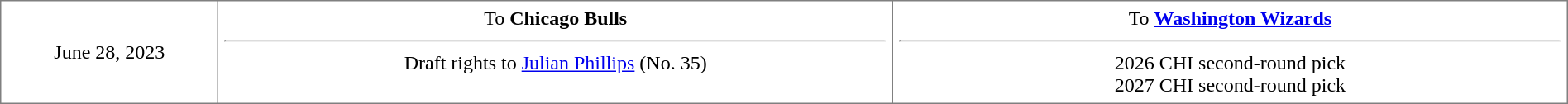<table border="1" style="border-collapse:collapse;text-align:center;width:100%" cellpadding="5">
<tr>
<td style="width:10%">June 28, 2023</td>
<td style="width:31%;vertical-align:top">To <strong>Chicago Bulls</strong><hr>Draft rights to <a href='#'>Julian Phillips</a> (No. 35)</td>
<td style="width:31%;vertical-align:top">To <strong><a href='#'>Washington Wizards</a></strong><hr>2026 CHI second-round pick<br>2027 CHI second-round pick</td>
</tr>
</table>
